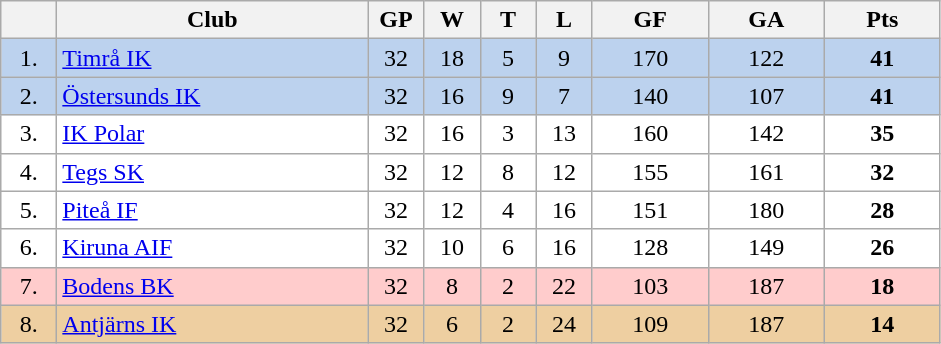<table class="wikitable">
<tr>
<th width="30"></th>
<th width="200">Club</th>
<th width="30">GP</th>
<th width="30">W</th>
<th width="30">T</th>
<th width="30">L</th>
<th width="70">GF</th>
<th width="70">GA</th>
<th width="70">Pts</th>
</tr>
<tr bgcolor="#BCD2EE" align="center">
<td>1.</td>
<td align="left"><a href='#'>Timrå IK</a></td>
<td>32</td>
<td>18</td>
<td>5</td>
<td>9</td>
<td>170</td>
<td>122</td>
<td><strong>41</strong></td>
</tr>
<tr bgcolor="#BCD2EE" align="center">
<td>2.</td>
<td align="left"><a href='#'>Östersunds IK</a></td>
<td>32</td>
<td>16</td>
<td>9</td>
<td>7</td>
<td>140</td>
<td>107</td>
<td><strong>41</strong></td>
</tr>
<tr bgcolor="#FFFFFF" align="center">
<td>3.</td>
<td align="left"><a href='#'>IK Polar</a></td>
<td>32</td>
<td>16</td>
<td>3</td>
<td>13</td>
<td>160</td>
<td>142</td>
<td><strong>35</strong></td>
</tr>
<tr bgcolor="#FFFFFF" align="center">
<td>4.</td>
<td align="left"><a href='#'>Tegs SK</a></td>
<td>32</td>
<td>12</td>
<td>8</td>
<td>12</td>
<td>155</td>
<td>161</td>
<td><strong>32</strong></td>
</tr>
<tr bgcolor="#FFFFFF" align="center">
<td>5.</td>
<td align="left"><a href='#'>Piteå IF</a></td>
<td>32</td>
<td>12</td>
<td>4</td>
<td>16</td>
<td>151</td>
<td>180</td>
<td><strong>28</strong></td>
</tr>
<tr bgcolor="#FFFFFF" align="center">
<td>6.</td>
<td align="left"><a href='#'>Kiruna AIF</a></td>
<td>32</td>
<td>10</td>
<td>6</td>
<td>16</td>
<td>128</td>
<td>149</td>
<td><strong>26</strong></td>
</tr>
<tr bgcolor="#FFCCCC" align="center">
<td>7.</td>
<td align="left"><a href='#'>Bodens BK</a></td>
<td>32</td>
<td>8</td>
<td>2</td>
<td>22</td>
<td>103</td>
<td>187</td>
<td><strong>18</strong></td>
</tr>
<tr bgcolor="#EECFA1" align="center">
<td>8.</td>
<td align="left"><a href='#'>Antjärns IK</a></td>
<td>32</td>
<td>6</td>
<td>2</td>
<td>24</td>
<td>109</td>
<td>187</td>
<td><strong>14</strong></td>
</tr>
</table>
